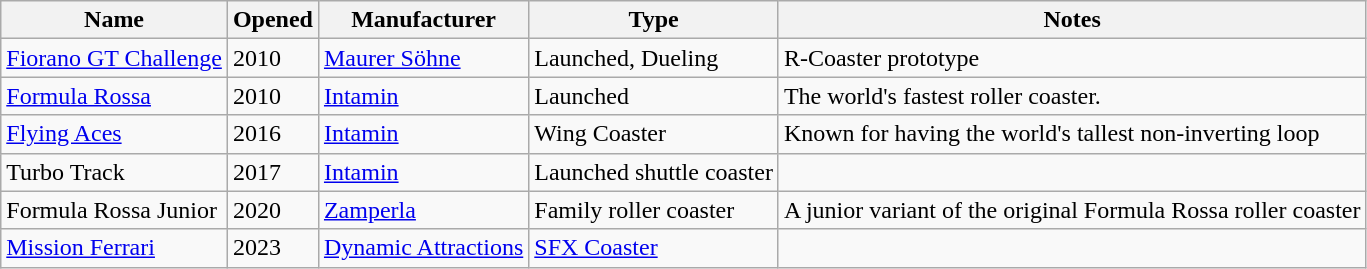<table class="wikitable">
<tr>
<th>Name</th>
<th>Opened</th>
<th>Manufacturer</th>
<th>Type</th>
<th>Notes</th>
</tr>
<tr>
<td><a href='#'>Fiorano GT Challenge</a></td>
<td>2010</td>
<td><a href='#'>Maurer Söhne</a></td>
<td>Launched, Dueling</td>
<td>R-Coaster prototype</td>
</tr>
<tr>
<td><a href='#'>Formula Rossa</a></td>
<td>2010</td>
<td><a href='#'>Intamin</a></td>
<td>Launched</td>
<td>The world's fastest roller coaster.</td>
</tr>
<tr>
<td><a href='#'>Flying Aces</a></td>
<td>2016</td>
<td><a href='#'>Intamin</a></td>
<td>Wing Coaster</td>
<td>Known for having the world's tallest non-inverting loop</td>
</tr>
<tr>
<td>Turbo Track</td>
<td>2017</td>
<td><a href='#'>Intamin</a></td>
<td>Launched shuttle coaster</td>
<td></td>
</tr>
<tr>
<td>Formula Rossa Junior</td>
<td>2020</td>
<td><a href='#'>Zamperla</a></td>
<td>Family roller coaster</td>
<td>A junior variant of the original Formula Rossa roller coaster</td>
</tr>
<tr>
<td><a href='#'>Mission Ferrari</a></td>
<td>2023</td>
<td><a href='#'>Dynamic Attractions</a></td>
<td><a href='#'>SFX Coaster</a></td>
<td></td>
</tr>
</table>
